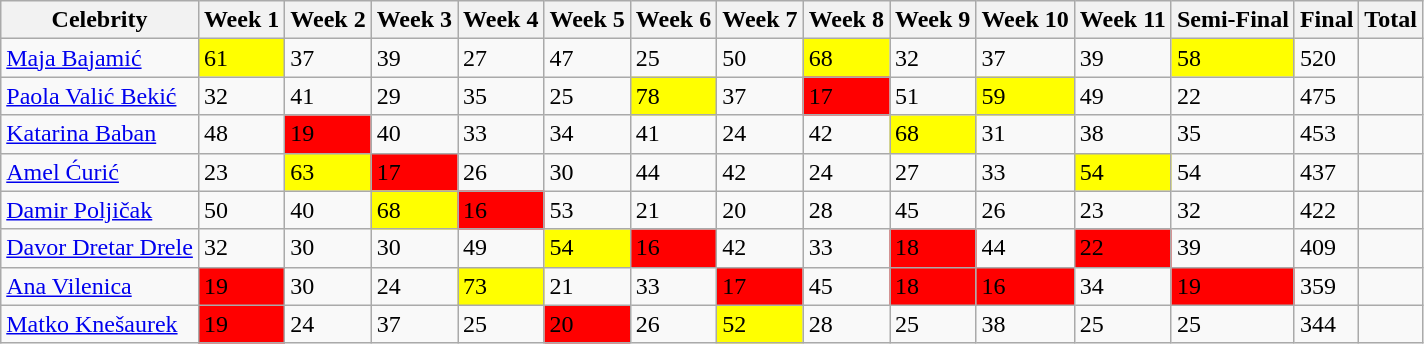<table class=wikitable>
<tr>
<th>Celebrity</th>
<th>Week 1</th>
<th>Week 2</th>
<th>Week 3</th>
<th>Week 4</th>
<th>Week 5</th>
<th>Week 6</th>
<th>Week 7</th>
<th>Week 8</th>
<th>Week 9</th>
<th>Week 10</th>
<th>Week 11</th>
<th>Semi-Final</th>
<th>Final</th>
<th>Total</th>
</tr>
<tr>
<td><a href='#'>Maja Bajamić</a></td>
<td bgcolor="yellow">61</td>
<td>37</td>
<td>39</td>
<td>27</td>
<td>47</td>
<td>25</td>
<td>50</td>
<td bgcolor="yellow">68</td>
<td>32</td>
<td>37</td>
<td>39</td>
<td bgcolor="yellow">58</td>
<td>520</td>
<td></td>
</tr>
<tr>
<td><a href='#'>Paola Valić Bekić</a></td>
<td>32</td>
<td>41</td>
<td>29</td>
<td>35</td>
<td>25</td>
<td bgcolor="yellow">78</td>
<td>37</td>
<td bgcolor="red">17</td>
<td>51</td>
<td bgcolor="yellow">59</td>
<td>49</td>
<td>22</td>
<td>475</td>
<td></td>
</tr>
<tr>
<td><a href='#'>Katarina Baban</a></td>
<td>48</td>
<td bgcolor="red">19</td>
<td>40</td>
<td>33</td>
<td>34</td>
<td>41</td>
<td>24</td>
<td>42</td>
<td bgcolor="yellow">68</td>
<td>31</td>
<td>38</td>
<td>35</td>
<td>453</td>
<td></td>
</tr>
<tr>
<td><a href='#'>Amel Ćurić</a></td>
<td>23</td>
<td bgcolor="yellow">63</td>
<td bgcolor="red">17</td>
<td>26</td>
<td>30</td>
<td>44</td>
<td>42</td>
<td>24</td>
<td>27</td>
<td>33</td>
<td bgcolor="yellow">54</td>
<td>54</td>
<td>437</td>
<td></td>
</tr>
<tr>
<td><a href='#'>Damir Poljičak</a></td>
<td>50</td>
<td>40</td>
<td bgcolor="yellow">68</td>
<td bgcolor="red">16</td>
<td>53</td>
<td>21</td>
<td>20</td>
<td>28</td>
<td>45</td>
<td>26</td>
<td>23</td>
<td>32</td>
<td>422</td>
<td></td>
</tr>
<tr>
<td><a href='#'>Davor Dretar Drele</a></td>
<td>32</td>
<td>30</td>
<td>30</td>
<td>49</td>
<td bgcolor="yellow">54</td>
<td bgcolor="red">16</td>
<td>42</td>
<td>33</td>
<td bgcolor="red">18</td>
<td>44</td>
<td bgcolor="red">22</td>
<td>39</td>
<td>409</td>
<td></td>
</tr>
<tr>
<td><a href='#'>Ana Vilenica</a></td>
<td bgcolor="red">19</td>
<td>30</td>
<td>24</td>
<td bgcolor="yellow">73</td>
<td>21</td>
<td>33</td>
<td bgcolor="red">17</td>
<td>45</td>
<td bgcolor="red">18</td>
<td bgcolor="red">16</td>
<td>34</td>
<td bgcolor="red">19</td>
<td>359</td>
<td></td>
</tr>
<tr>
<td><a href='#'>Matko Knešaurek</a></td>
<td bgcolor="red">19</td>
<td>24</td>
<td>37</td>
<td>25</td>
<td bgcolor="red">20</td>
<td>26</td>
<td bgcolor="yellow">52</td>
<td>28</td>
<td>25</td>
<td>38</td>
<td>25</td>
<td>25</td>
<td>344</td>
<td></td>
</tr>
</table>
